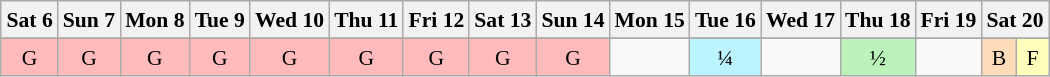<table class="wikitable" style="margin:0.5em auto; font-size:90%; line-height:1.25em;">
<tr align="center">
<th>Sat 6</th>
<th>Sun 7</th>
<th>Mon 8</th>
<th>Tue 9</th>
<th>Wed 10</th>
<th>Thu 11</th>
<th>Fri 12</th>
<th>Sat 13</th>
<th>Sun 14</th>
<th>Mon 15</th>
<th>Tue 16</th>
<th>Wed 17</th>
<th>Thu 18</th>
<th>Fri 19</th>
<th colspan="2">Sat 20</th>
</tr>
<tr>
</tr>
<tr align="center">
<td bgcolor="#FFBBBB">G</td>
<td bgcolor="#FFBBBB">G</td>
<td bgcolor="#FFBBBB">G</td>
<td bgcolor="#FFBBBB">G</td>
<td bgcolor="#FFBBBB">G</td>
<td bgcolor="#FFBBBB">G</td>
<td bgcolor="#FFBBBB">G</td>
<td bgcolor="#FFBBBB">G</td>
<td bgcolor="#FFBBBB">G</td>
<td></td>
<td bgcolor="#BBF3FF">¼</td>
<td></td>
<td bgcolor="#BBF3BB">½</td>
<td></td>
<td bgcolor="#FEDCBA">B</td>
<td bgcolor="#FFFFBB">F</td>
</tr>
</table>
